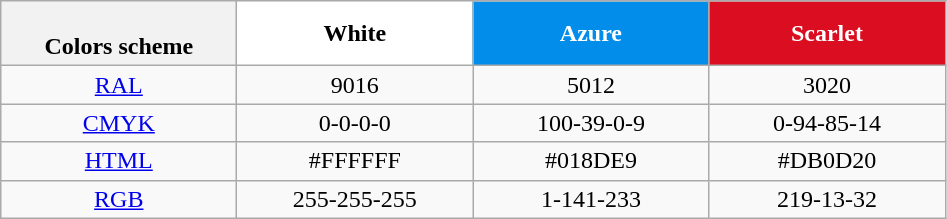<table class=wikitable style="text-align:center;">
<tr>
<th width=150> <br>Colors scheme</th>
<th ! style="background:#FFFFFF; width:150px; color:black;">White</th>
<th style="background:#018DE9; width:150px; color:white;">Azure</th>
<th style="background:#DB0D20; width:150px; color:white;">Scarlet</th>
</tr>
<tr>
<td><a href='#'>RAL</a></td>
<td>9016</td>
<td>5012</td>
<td>3020</td>
</tr>
<tr>
<td><a href='#'>CMYK</a></td>
<td>0-0-0-0</td>
<td>100-39-0-9</td>
<td>0-94-85-14</td>
</tr>
<tr>
<td><a href='#'>HTML</a></td>
<td>#FFFFFF</td>
<td>#018DE9</td>
<td>#DB0D20</td>
</tr>
<tr>
<td><a href='#'>RGB</a></td>
<td>255-255-255</td>
<td>1-141-233</td>
<td>219-13-32</td>
</tr>
</table>
